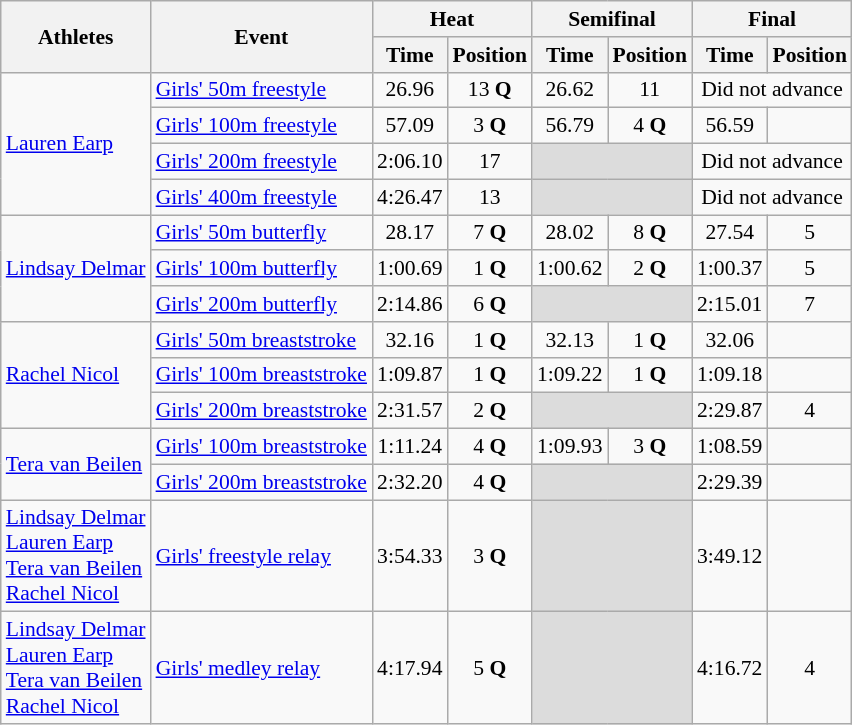<table class="wikitable" border="1" style="font-size:90%">
<tr>
<th rowspan=2>Athletes</th>
<th rowspan=2>Event</th>
<th colspan=2>Heat</th>
<th colspan=2>Semifinal</th>
<th colspan=2>Final</th>
</tr>
<tr>
<th>Time</th>
<th>Position</th>
<th>Time</th>
<th>Position</th>
<th>Time</th>
<th>Position</th>
</tr>
<tr>
<td rowspan=4><a href='#'>Lauren Earp</a></td>
<td><a href='#'>Girls' 50m freestyle</a></td>
<td align=center>26.96</td>
<td align=center>13 <strong>Q</strong></td>
<td align=center>26.62</td>
<td align=center>11</td>
<td colspan="2" align=center>Did not advance</td>
</tr>
<tr>
<td><a href='#'>Girls' 100m freestyle</a></td>
<td align=center>57.09</td>
<td align=center>3 <strong>Q</strong></td>
<td align=center>56.79</td>
<td align=center>4 <strong>Q</strong></td>
<td align=center>56.59</td>
<td align=center></td>
</tr>
<tr>
<td><a href='#'>Girls' 200m freestyle</a></td>
<td align=center>2:06.10</td>
<td align=center>17</td>
<td colspan=2 bgcolor=#DCDCDC></td>
<td colspan="2" align=center>Did not advance</td>
</tr>
<tr>
<td><a href='#'>Girls' 400m freestyle</a></td>
<td align=center>4:26.47</td>
<td align=center>13</td>
<td colspan=2 bgcolor=#DCDCDC></td>
<td colspan="2" align=center>Did not advance</td>
</tr>
<tr>
<td rowspan=3><a href='#'>Lindsay Delmar</a></td>
<td><a href='#'>Girls' 50m butterfly</a></td>
<td align=center>28.17</td>
<td align=center>7 <strong>Q</strong></td>
<td align=center>28.02</td>
<td align=center>8 <strong>Q</strong></td>
<td align=center>27.54</td>
<td align=center>5</td>
</tr>
<tr>
<td><a href='#'>Girls' 100m butterfly</a></td>
<td align=center>1:00.69</td>
<td align=center>1 <strong>Q</strong></td>
<td align=center>1:00.62</td>
<td align=center>2 <strong>Q</strong></td>
<td align=center>1:00.37</td>
<td align=center>5</td>
</tr>
<tr>
<td><a href='#'>Girls' 200m butterfly</a></td>
<td align=center>2:14.86</td>
<td align=center>6 <strong>Q</strong></td>
<td colspan=2 bgcolor=#DCDCDC></td>
<td align=center>2:15.01</td>
<td align=center>7</td>
</tr>
<tr>
<td rowspan=3><a href='#'>Rachel Nicol</a></td>
<td><a href='#'>Girls' 50m breaststroke</a></td>
<td align=center>32.16</td>
<td align=center>1 <strong>Q</strong></td>
<td align=center>32.13</td>
<td align=center>1 <strong>Q</strong></td>
<td align=center>32.06</td>
<td align=center></td>
</tr>
<tr>
<td><a href='#'>Girls' 100m breaststroke</a></td>
<td align=center>1:09.87</td>
<td align=center>1 <strong>Q</strong></td>
<td align=center>1:09.22</td>
<td align=center>1 <strong>Q</strong></td>
<td align=center>1:09.18</td>
<td align=center></td>
</tr>
<tr>
<td><a href='#'>Girls' 200m breaststroke</a></td>
<td align=center>2:31.57</td>
<td align=center>2 <strong>Q</strong></td>
<td colspan=2 bgcolor=#DCDCDC></td>
<td align=center>2:29.87</td>
<td align=center>4</td>
</tr>
<tr>
<td rowspan=2><a href='#'>Tera van Beilen</a></td>
<td><a href='#'>Girls' 100m breaststroke</a></td>
<td align=center>1:11.24</td>
<td align=center>4 <strong>Q</strong></td>
<td align=center>1:09.93</td>
<td align=center>3 <strong>Q</strong></td>
<td align=center>1:08.59</td>
<td align=center></td>
</tr>
<tr>
<td><a href='#'>Girls' 200m breaststroke</a></td>
<td align=center>2:32.20</td>
<td align=center>4 <strong>Q</strong></td>
<td colspan=2 bgcolor=#DCDCDC></td>
<td align=center>2:29.39</td>
<td align=center></td>
</tr>
<tr>
<td><a href='#'>Lindsay Delmar</a><br><a href='#'>Lauren Earp</a><br><a href='#'>Tera van Beilen</a><br><a href='#'>Rachel Nicol</a></td>
<td><a href='#'>Girls'  freestyle relay</a></td>
<td align=center>3:54.33</td>
<td align=center>3 <strong>Q</strong></td>
<td colspan=2 bgcolor=#DCDCDC></td>
<td align=center>3:49.12</td>
<td align=center></td>
</tr>
<tr>
<td><a href='#'>Lindsay Delmar</a><br><a href='#'>Lauren Earp</a><br><a href='#'>Tera van Beilen</a><br><a href='#'>Rachel Nicol</a></td>
<td><a href='#'>Girls'  medley relay</a></td>
<td align=center>4:17.94</td>
<td align=center>5 <strong>Q</strong></td>
<td colspan=2 bgcolor=#DCDCDC></td>
<td align=center>4:16.72</td>
<td align=center>4</td>
</tr>
</table>
